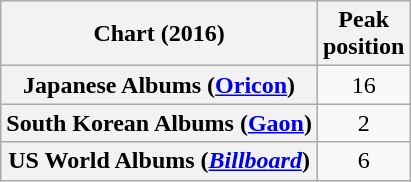<table class="wikitable sortable plainrowheaders" style="text-align:center;">
<tr>
<th>Chart (2016)</th>
<th>Peak<br>position</th>
</tr>
<tr>
<th scope="row">Japanese Albums (<a href='#'>Oricon</a>)</th>
<td>16</td>
</tr>
<tr>
<th scope="row">South Korean Albums (<a href='#'>Gaon</a>)</th>
<td>2</td>
</tr>
<tr>
<th scope="row">US World Albums (<a href='#'><em>Billboard</em></a>)</th>
<td>6</td>
</tr>
</table>
